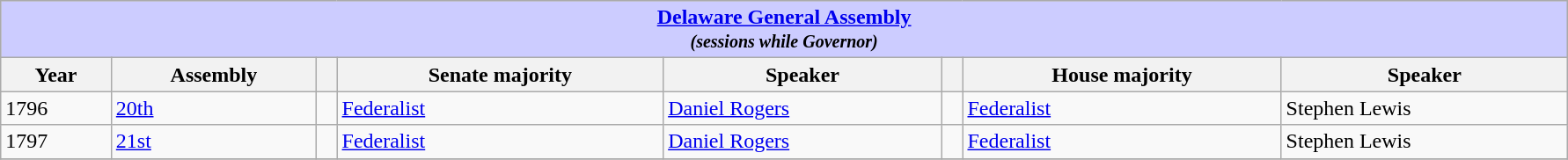<table class=wikitable style="width: 94%" style="text-align: center;" align="center">
<tr bgcolor=#cccccc>
<th colspan=12 style="background: #ccccff;"><strong><a href='#'>Delaware General Assembly</a></strong> <br> <small> <em>(sessions while Governor)</em></small></th>
</tr>
<tr>
<th><strong>Year</strong></th>
<th><strong>Assembly</strong></th>
<th></th>
<th><strong>Senate majority</strong></th>
<th><strong>Speaker</strong></th>
<th></th>
<th><strong>House majority</strong></th>
<th><strong>Speaker</strong></th>
</tr>
<tr>
<td>1796</td>
<td><a href='#'>20th</a></td>
<td></td>
<td><a href='#'>Federalist</a></td>
<td><a href='#'>Daniel Rogers</a></td>
<td></td>
<td><a href='#'>Federalist</a></td>
<td>Stephen Lewis</td>
</tr>
<tr>
<td>1797</td>
<td><a href='#'>21st</a></td>
<td></td>
<td><a href='#'>Federalist</a></td>
<td><a href='#'>Daniel Rogers</a></td>
<td></td>
<td><a href='#'>Federalist</a></td>
<td>Stephen Lewis</td>
</tr>
<tr>
</tr>
</table>
